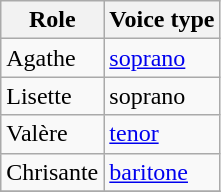<table class="wikitable">
<tr>
<th>Role</th>
<th>Voice type</th>
</tr>
<tr>
<td>Agathe</td>
<td><a href='#'>soprano</a></td>
</tr>
<tr>
<td>Lisette</td>
<td>soprano</td>
</tr>
<tr>
<td>Valère</td>
<td><a href='#'>tenor</a></td>
</tr>
<tr>
<td>Chrisante</td>
<td><a href='#'>baritone</a></td>
</tr>
<tr>
</tr>
</table>
